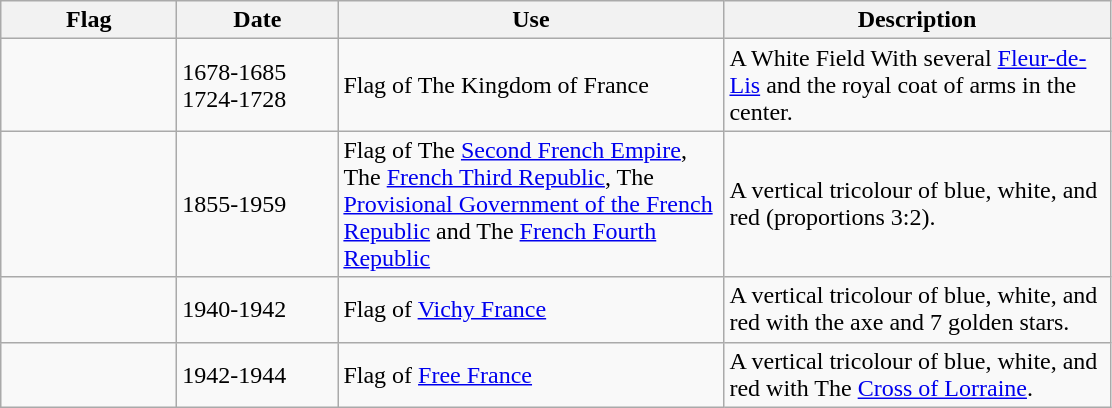<table class="wikitable">
<tr>
<th style="width:110px;">Flag</th>
<th style="width:100px;">Date</th>
<th style="width:250px;">Use</th>
<th style="width:250px;">Description</th>
</tr>
<tr>
<td></td>
<td>1678-1685<br>1724-1728</td>
<td>Flag of The Kingdom of France</td>
<td>A White Field With several <a href='#'>Fleur-de-Lis</a> and the royal coat of arms in the center.</td>
</tr>
<tr>
<td></td>
<td>1855-1959</td>
<td>Flag of The <a href='#'>Second French Empire</a>, The <a href='#'>French Third Republic</a>, The <a href='#'>Provisional Government of the French Republic</a> and The <a href='#'>French Fourth Republic</a></td>
<td>A vertical tricolour of blue, white, and red (proportions 3:2).</td>
</tr>
<tr>
<td></td>
<td>1940-1942</td>
<td>Flag of <a href='#'>Vichy France</a></td>
<td>A vertical tricolour of blue, white, and red with the axe and 7 golden stars.</td>
</tr>
<tr>
<td></td>
<td>1942-1944</td>
<td>Flag of <a href='#'>Free France</a></td>
<td>A vertical tricolour of blue, white, and red with The <a href='#'>Cross of Lorraine</a>.</td>
</tr>
</table>
